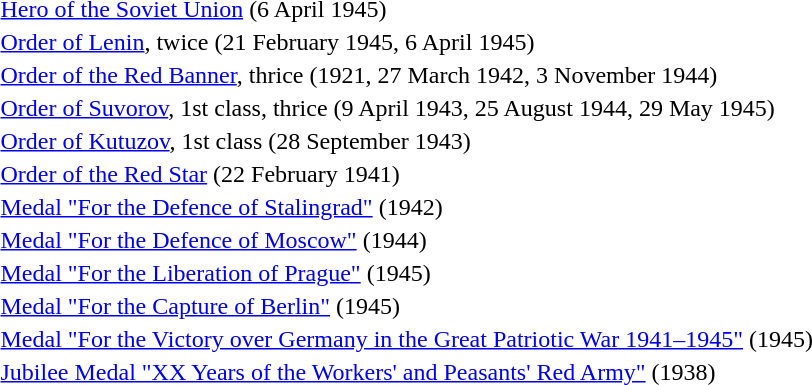<table>
<tr>
<td></td>
<td><a href='#'>Hero of the Soviet Union</a> (6 April 1945)</td>
</tr>
<tr>
<td></td>
<td><a href='#'>Order of Lenin</a>, twice (21 February 1945, 6 April 1945)</td>
</tr>
<tr>
<td></td>
<td><a href='#'>Order of the Red Banner</a>, thrice (1921, 27 March 1942, 3 November 1944)</td>
</tr>
<tr>
<td></td>
<td><a href='#'>Order of Suvorov</a>, 1st class, thrice (9 April 1943, 25 August 1944, 29 May 1945)</td>
</tr>
<tr>
<td></td>
<td><a href='#'>Order of Kutuzov</a>, 1st class (28 September 1943)</td>
</tr>
<tr>
<td></td>
<td><a href='#'>Order of the Red Star</a> (22 February 1941)</td>
</tr>
<tr>
<td></td>
<td><a href='#'>Medal "For the Defence of Stalingrad"</a> (1942)</td>
</tr>
<tr>
<td></td>
<td><a href='#'>Medal "For the Defence of Moscow"</a> (1944)</td>
</tr>
<tr>
<td></td>
<td><a href='#'>Medal "For the Liberation of Prague"</a> (1945)</td>
</tr>
<tr>
<td></td>
<td><a href='#'>Medal "For the Capture of Berlin"</a> (1945)</td>
</tr>
<tr>
<td></td>
<td><a href='#'>Medal "For the Victory over Germany in the Great Patriotic War 1941–1945"</a> (1945)</td>
</tr>
<tr>
<td></td>
<td><a href='#'>Jubilee Medal "XX Years of the Workers' and Peasants' Red Army"</a> (1938)</td>
</tr>
<tr>
</tr>
</table>
